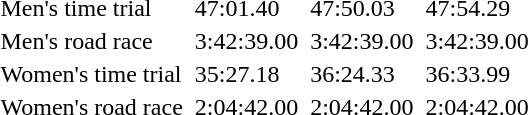<table>
<tr>
<td>Men's time trial</td>
<td></td>
<td>47:01.40</td>
<td></td>
<td>47:50.03</td>
<td></td>
<td>47:54.29</td>
</tr>
<tr>
<td>Men's road race</td>
<td></td>
<td>3:42:39.00</td>
<td></td>
<td>3:42:39.00</td>
<td></td>
<td>3:42:39.00</td>
</tr>
<tr>
<td>Women's time trial</td>
<td></td>
<td>35:27.18</td>
<td></td>
<td>36:24.33</td>
<td></td>
<td>36:33.99</td>
</tr>
<tr>
<td>Women's road race</td>
<td></td>
<td>2:04:42.00</td>
<td></td>
<td>2:04:42.00</td>
<td></td>
<td>2:04:42.00</td>
</tr>
</table>
